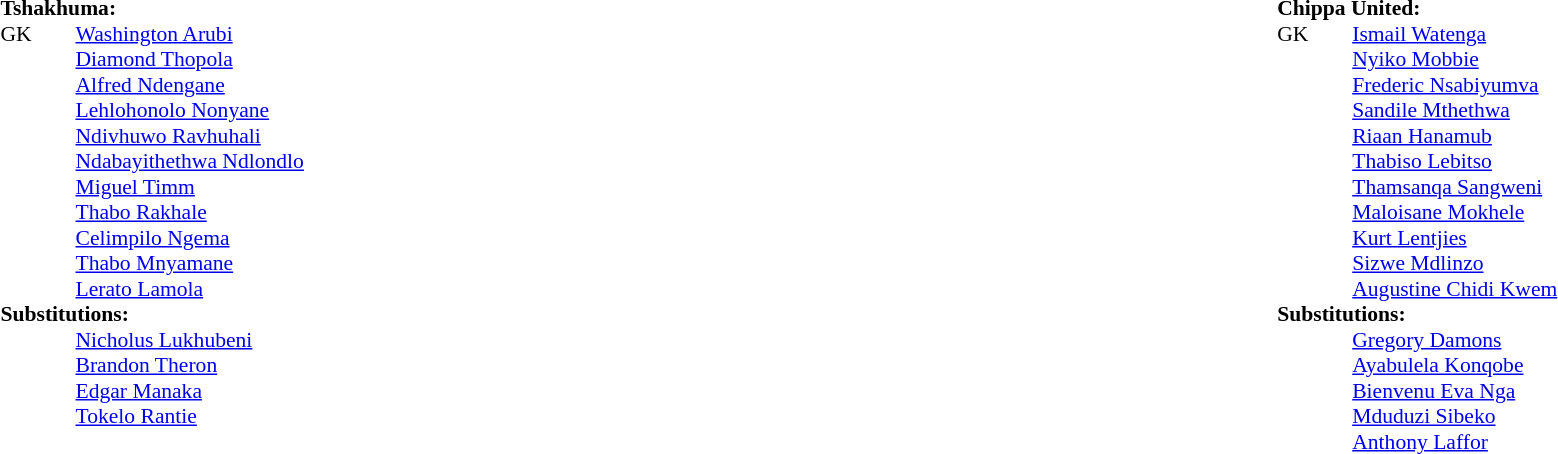<table width=100%>
<tr>
<td valign=top width=50%><br><table style=font-size:90% cellspacing=0 cellpadding=0>
<tr>
<td colspan="4"><strong>Tshakhuma:</strong></td>
</tr>
<tr>
<th width=25></th>
<th width=25></th>
</tr>
<tr>
<td>GK</td>
<td></td>
<td> <a href='#'>Washington Arubi</a></td>
</tr>
<tr>
<td></td>
<td></td>
<td> <a href='#'>Diamond Thopola</a></td>
<td></td>
</tr>
<tr>
<td></td>
<td></td>
<td> <a href='#'>Alfred Ndengane</a></td>
</tr>
<tr>
<td></td>
<td></td>
<td> <a href='#'>Lehlohonolo Nonyane</a></td>
</tr>
<tr>
<td></td>
<td></td>
<td> <a href='#'>Ndivhuwo Ravhuhali</a></td>
</tr>
<tr>
<td></td>
<td></td>
<td> <a href='#'>Ndabayithethwa Ndlondlo</a></td>
<td></td>
<td></td>
</tr>
<tr>
<td></td>
<td></td>
<td> <a href='#'>Miguel Timm</a></td>
</tr>
<tr>
<td></td>
<td></td>
<td> <a href='#'>Thabo Rakhale</a></td>
<td></td>
</tr>
<tr>
<td></td>
<td></td>
<td> <a href='#'>Celimpilo Ngema</a></td>
<td></td>
</tr>
<tr>
<td></td>
<td></td>
<td> <a href='#'>Thabo Mnyamane</a></td>
<td></td>
<td></td>
</tr>
<tr>
<td></td>
<td></td>
<td> <a href='#'>Lerato Lamola</a></td>
<td></td>
</tr>
<tr>
<td colspan=3><strong>Substitutions:</strong></td>
</tr>
<tr>
<td></td>
<td></td>
<td> <a href='#'>Nicholus Lukhubeni</a></td>
<td></td>
</tr>
<tr>
<td></td>
<td></td>
<td> <a href='#'>Brandon Theron</a></td>
<td></td>
</tr>
<tr>
<td></td>
<td></td>
<td> <a href='#'>Edgar Manaka</a></td>
<td></td>
</tr>
<tr>
<td></td>
<td></td>
<td> <a href='#'>Tokelo Rantie</a></td>
<td></td>
</tr>
</table>
</td>
<td valign="top" width="50%"><br><table style="font-size: 90%" cellspacing="0" cellpadding="0" align=center>
<tr>
<td colspan="4"><strong>Chippa United:</strong></td>
</tr>
<tr>
<th width=25></th>
<th width=25></th>
</tr>
<tr>
<td>GK</td>
<td></td>
<td> <a href='#'>Ismail Watenga</a></td>
</tr>
<tr>
<td></td>
<td></td>
<td> <a href='#'>Nyiko Mobbie</a></td>
</tr>
<tr>
<td></td>
<td></td>
<td> <a href='#'>Frederic Nsabiyumva</a></td>
</tr>
<tr>
<td></td>
<td></td>
<td> <a href='#'>Sandile Mthethwa</a></td>
</tr>
<tr>
<td></td>
<td></td>
<td> <a href='#'>Riaan Hanamub</a></td>
</tr>
<tr>
<td></td>
<td></td>
<td> <a href='#'>Thabiso Lebitso</a></td>
<td></td>
<td></td>
</tr>
<tr>
<td></td>
<td></td>
<td> <a href='#'>Thamsanqa Sangweni</a></td>
<td></td>
<td></td>
</tr>
<tr>
<td></td>
<td></td>
<td> <a href='#'>Maloisane Mokhele</a></td>
<td></td>
<td></td>
</tr>
<tr>
<td></td>
<td></td>
<td> <a href='#'>Kurt Lentjies</a></td>
<td></td>
<td></td>
</tr>
<tr>
<td></td>
<td></td>
<td> <a href='#'>Sizwe Mdlinzo</a></td>
</tr>
<tr>
<td></td>
<td></td>
<td> <a href='#'>Augustine Chidi Kwem</a></td>
<td></td>
<td></td>
</tr>
<tr>
<td colspan=3><strong>Substitutions:</strong></td>
</tr>
<tr>
<td></td>
<td></td>
<td> <a href='#'>Gregory Damons</a></td>
<td></td>
<td></td>
</tr>
<tr>
<td></td>
<td></td>
<td> <a href='#'>Ayabulela Konqobe</a></td>
<td></td>
<td></td>
</tr>
<tr>
<td></td>
<td></td>
<td> <a href='#'>Bienvenu Eva Nga</a></td>
<td></td>
<td></td>
<td></td>
</tr>
<tr>
<td></td>
<td></td>
<td> <a href='#'>Mduduzi Sibeko</a></td>
<td></td>
<td></td>
</tr>
<tr>
<td></td>
<td></td>
<td> <a href='#'>Anthony Laffor</a></td>
<td></td>
<td></td>
</tr>
</table>
</td>
</tr>
</table>
